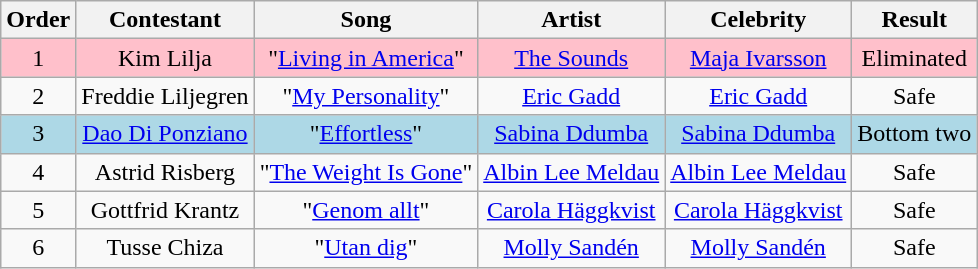<table class="wikitable plainrowheaders sortable" style="text-align:center;">
<tr>
<th scope="col">Order</th>
<th scope="col">Contestant</th>
<th scope="col">Song</th>
<th scope="col">Artist</th>
<th scope="col">Celebrity</th>
<th scope="col">Result</th>
</tr>
<tr style="background:pink;">
<td>1</td>
<td scope="row">Kim Lilja</td>
<td>"<a href='#'>Living in America</a>"</td>
<td><a href='#'>The Sounds</a></td>
<td><a href='#'>Maja Ivarsson</a></td>
<td>Eliminated</td>
</tr>
<tr>
<td>2</td>
<td scope="row">Freddie Liljegren</td>
<td>"<a href='#'>My Personality</a>"</td>
<td><a href='#'>Eric Gadd</a></td>
<td><a href='#'>Eric Gadd</a></td>
<td>Safe</td>
</tr>
<tr style="background:lightblue;">
<td>3</td>
<td scope="row"><a href='#'>Dao Di Ponziano</a></td>
<td>"<a href='#'>Effortless</a>"</td>
<td><a href='#'>Sabina Ddumba</a></td>
<td><a href='#'>Sabina Ddumba</a></td>
<td>Bottom two</td>
</tr>
<tr>
<td>4</td>
<td scope="row">Astrid Risberg</td>
<td>"<a href='#'>The Weight Is Gone</a>"</td>
<td><a href='#'>Albin Lee Meldau</a></td>
<td><a href='#'>Albin Lee Meldau</a></td>
<td>Safe</td>
</tr>
<tr>
<td>5</td>
<td scope="row">Gottfrid Krantz</td>
<td>"<a href='#'>Genom allt</a>"</td>
<td><a href='#'>Carola Häggkvist</a></td>
<td><a href='#'>Carola Häggkvist</a></td>
<td>Safe</td>
</tr>
<tr>
<td>6</td>
<td scope="row">Tusse Chiza</td>
<td>"<a href='#'>Utan dig</a>"</td>
<td><a href='#'>Molly Sandén</a></td>
<td><a href='#'>Molly Sandén</a></td>
<td>Safe</td>
</tr>
</table>
